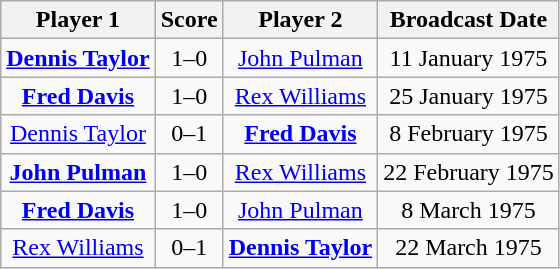<table class="wikitable" style="text-align: center">
<tr>
<th>Player 1</th>
<th>Score</th>
<th>Player 2</th>
<th>Broadcast Date</th>
</tr>
<tr>
<td> <strong><a href='#'>Dennis Taylor</a></strong></td>
<td>1–0</td>
<td> <a href='#'>John Pulman</a></td>
<td>11 January 1975</td>
</tr>
<tr>
<td> <strong><a href='#'>Fred Davis</a></strong></td>
<td>1–0</td>
<td> <a href='#'>Rex Williams</a></td>
<td>25 January 1975</td>
</tr>
<tr>
<td> <a href='#'>Dennis Taylor</a></td>
<td>0–1</td>
<td> <strong><a href='#'>Fred Davis</a></strong></td>
<td>8 February 1975</td>
</tr>
<tr>
<td> <strong><a href='#'>John Pulman</a></strong></td>
<td>1–0</td>
<td> <a href='#'>Rex Williams</a></td>
<td>22 February 1975</td>
</tr>
<tr>
<td> <strong><a href='#'>Fred Davis</a></strong></td>
<td>1–0</td>
<td> <a href='#'>John Pulman</a></td>
<td>8 March 1975</td>
</tr>
<tr>
<td> <a href='#'>Rex Williams</a></td>
<td>0–1</td>
<td> <strong><a href='#'>Dennis Taylor</a></strong></td>
<td>22 March 1975</td>
</tr>
</table>
